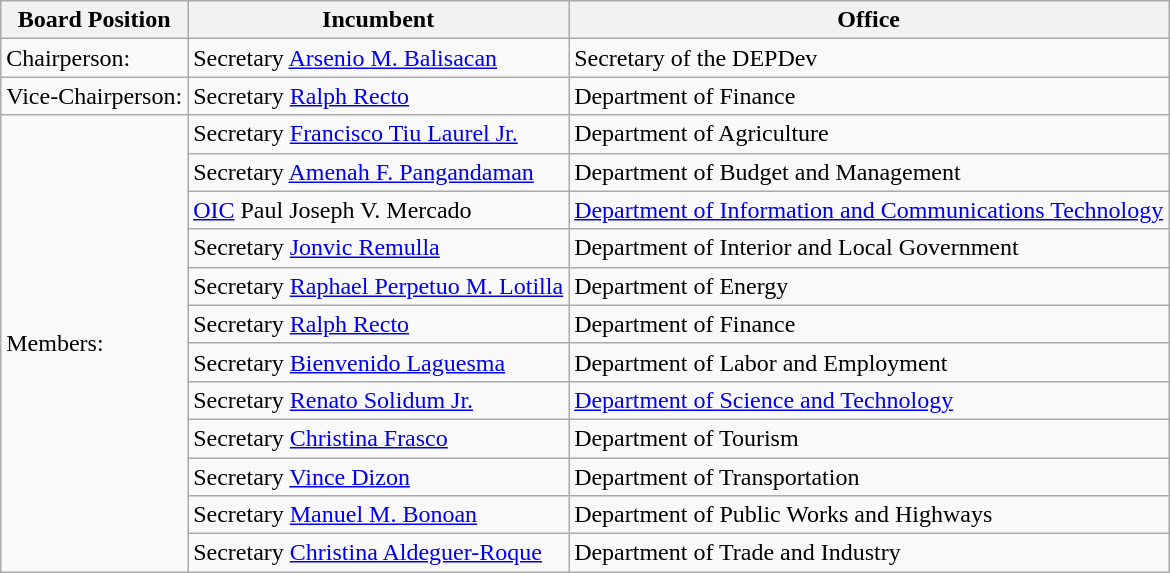<table class="wikitable">
<tr>
<th>Board Position</th>
<th>Incumbent</th>
<th>Office</th>
</tr>
<tr>
<td>Chairperson:</td>
<td>Secretary <a href='#'>Arsenio M. Balisacan</a></td>
<td>Secretary of the DEPDev</td>
</tr>
<tr>
<td>Vice-Chairperson:</td>
<td>Secretary <a href='#'>Ralph Recto</a></td>
<td>Department of Finance</td>
</tr>
<tr>
<td rowspan="14">Members:</td>
<td>Secretary <a href='#'>Francisco Tiu Laurel Jr.</a></td>
<td>Department of Agriculture</td>
</tr>
<tr>
<td>Secretary <a href='#'>Amenah F. Pangandaman</a></td>
<td>Department of Budget and Management</td>
</tr>
<tr>
<td><a href='#'>OIC</a> Paul Joseph V. Mercado</td>
<td><a href='#'>Department of Information and Communications Technology</a></td>
</tr>
<tr>
<td>Secretary <a href='#'>Jonvic Remulla</a></td>
<td>Department of Interior and Local Government</td>
</tr>
<tr>
<td>Secretary <a href='#'>Raphael Perpetuo M. Lotilla</a></td>
<td>Department of Energy</td>
</tr>
<tr>
<td>Secretary <a href='#'>Ralph Recto</a></td>
<td>Department of Finance</td>
</tr>
<tr>
<td>Secretary <a href='#'>Bienvenido Laguesma</a></td>
<td>Department of Labor and Employment</td>
</tr>
<tr>
<td>Secretary <a href='#'>Renato Solidum Jr.</a></td>
<td><a href='#'>Department of Science and Technology</a></td>
</tr>
<tr>
<td>Secretary <a href='#'>Christina Frasco</a></td>
<td>Department of Tourism</td>
</tr>
<tr>
<td>Secretary <a href='#'>Vince Dizon</a></td>
<td>Department of Transportation</td>
</tr>
<tr>
<td>Secretary <a href='#'>Manuel M. Bonoan</a></td>
<td>Department of Public Works and Highways</td>
</tr>
<tr>
<td>Secretary <a href='#'>Christina Aldeguer-Roque</a></td>
<td>Department of Trade and Industry</td>
</tr>
</table>
